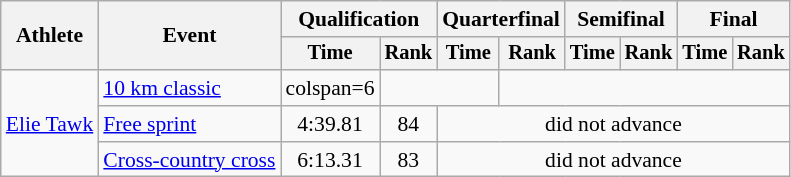<table class="wikitable" style="font-size:90%">
<tr>
<th rowspan="2">Athlete</th>
<th rowspan="2">Event</th>
<th colspan="2">Qualification</th>
<th colspan="2">Quarterfinal</th>
<th colspan="2">Semifinal</th>
<th colspan="2">Final</th>
</tr>
<tr style="font-size:95%">
<th>Time</th>
<th>Rank</th>
<th>Time</th>
<th>Rank</th>
<th>Time</th>
<th>Rank</th>
<th>Time</th>
<th>Rank</th>
</tr>
<tr align=center>
<td align=left rowspan=3><a href='#'>Elie Tawk</a></td>
<td align=left><a href='#'>10 km classic</a></td>
<td>colspan=6 </td>
<td colspan=2></td>
</tr>
<tr align=center>
<td align=left><a href='#'>Free sprint</a></td>
<td>4:39.81</td>
<td>84</td>
<td colspan=6>did not advance</td>
</tr>
<tr align=center>
<td align=left><a href='#'>Cross-country cross</a></td>
<td>6:13.31</td>
<td>83</td>
<td colspan=6>did not advance</td>
</tr>
</table>
